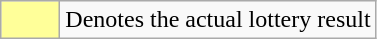<table class="wikitable">
<tr>
<td style="background:#ff9; width:2em; text-align:center;"></td>
<td style="text-align:left">Denotes the actual lottery result</td>
</tr>
</table>
